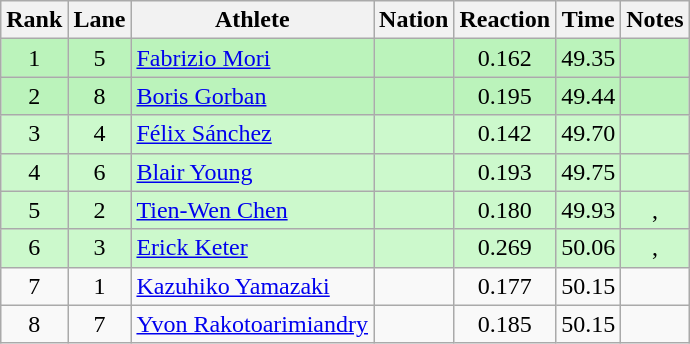<table class="wikitable sortable" style="text-align:center">
<tr>
<th>Rank</th>
<th>Lane</th>
<th>Athlete</th>
<th>Nation</th>
<th>Reaction</th>
<th>Time</th>
<th>Notes</th>
</tr>
<tr bgcolor = "bbf3bb">
<td>1</td>
<td>5</td>
<td align="left"><a href='#'>Fabrizio Mori</a></td>
<td align="left"></td>
<td>0.162</td>
<td>49.35</td>
<td></td>
</tr>
<tr bgcolor = "bbf3bb">
<td>2</td>
<td>8</td>
<td align="left"><a href='#'>Boris Gorban</a></td>
<td align="left"></td>
<td>0.195</td>
<td>49.44</td>
<td></td>
</tr>
<tr bgcolor = "ccf9cc">
<td>3</td>
<td>4</td>
<td align="left"><a href='#'>Félix Sánchez</a></td>
<td align="left"></td>
<td>0.142</td>
<td>49.70</td>
<td></td>
</tr>
<tr bgcolor = "ccf9cc">
<td>4</td>
<td>6</td>
<td align="left"><a href='#'>Blair Young</a></td>
<td align="left"></td>
<td>0.193</td>
<td>49.75</td>
<td></td>
</tr>
<tr bgcolor = "ccf9cc">
<td>5</td>
<td>2</td>
<td align="left"><a href='#'>Tien-Wen Chen</a></td>
<td align="left"></td>
<td>0.180</td>
<td>49.93</td>
<td>, <strong></strong></td>
</tr>
<tr bgcolor = "ccf9cc">
<td>6</td>
<td>3</td>
<td align="left"><a href='#'>Erick Keter</a></td>
<td align="left"></td>
<td>0.269</td>
<td>50.06</td>
<td>, </td>
</tr>
<tr>
<td>7</td>
<td>1</td>
<td align="left"><a href='#'>Kazuhiko Yamazaki</a></td>
<td align="left"></td>
<td>0.177</td>
<td>50.15</td>
<td></td>
</tr>
<tr>
<td>8</td>
<td>7</td>
<td align="left"><a href='#'>Yvon Rakotoarimiandry</a></td>
<td align="left"></td>
<td>0.185</td>
<td>50.15</td>
<td></td>
</tr>
</table>
